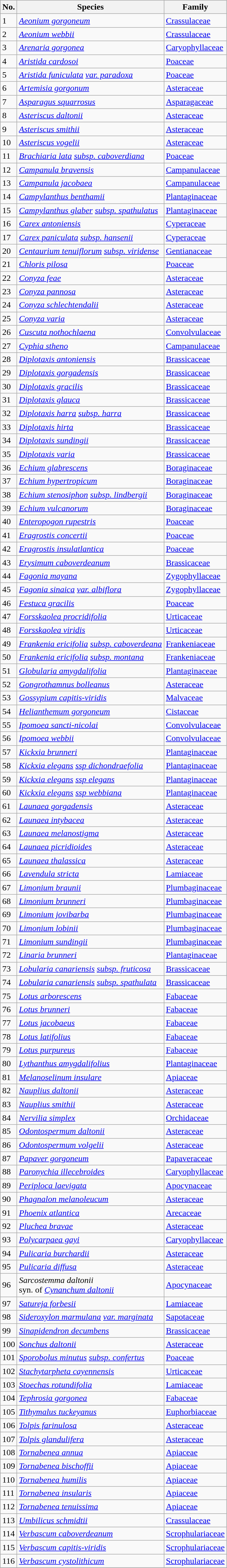<table class="wikitable sortable">
<tr>
<th>No.</th>
<th>Species</th>
<th>Family</th>
</tr>
<tr>
<td>1</td>
<td><em><a href='#'>Aeonium gorgoneum</a></em></td>
<td><a href='#'>Crassulaceae</a></td>
</tr>
<tr>
<td>2</td>
<td><em><a href='#'>Aeonium webbii</a></em></td>
<td><a href='#'>Crassulaceae</a></td>
</tr>
<tr>
<td>3</td>
<td><em><a href='#'>Arenaria gorgonea</a></em></td>
<td><a href='#'>Caryophyllaceae</a></td>
</tr>
<tr>
<td>4</td>
<td><em><a href='#'>Aristida cardosoi</a></em></td>
<td><a href='#'>Poaceae</a></td>
</tr>
<tr>
<td>5</td>
<td><em><a href='#'>Aristida funiculata</a></em> <em><a href='#'>var. paradoxa</a></em></td>
<td><a href='#'>Poaceae</a></td>
</tr>
<tr>
<td>6</td>
<td><em><a href='#'>Artemisia gorgonum</a></em></td>
<td><a href='#'>Asteraceae</a></td>
</tr>
<tr>
<td>7</td>
<td><em><a href='#'>Asparagus squarrosus</a></em></td>
<td><a href='#'>Asparagaceae</a></td>
</tr>
<tr>
<td>8</td>
<td><em><a href='#'>Asteriscus daltonii</a></em></td>
<td><a href='#'>Asteraceae</a></td>
</tr>
<tr>
<td>9</td>
<td><em><a href='#'>Asteriscus smithii</a></em></td>
<td><a href='#'>Asteraceae</a></td>
</tr>
<tr>
<td>10</td>
<td><em><a href='#'>Asteriscus vogelii</a></em></td>
<td><a href='#'>Asteraceae</a></td>
</tr>
<tr>
<td>11</td>
<td><em><a href='#'>Brachiaria lata</a></em> <em><a href='#'>subsp. caboverdiana</a></em></td>
<td><a href='#'>Poaceae</a></td>
</tr>
<tr>
<td>12</td>
<td><em><a href='#'>Campanula bravensis</a></em></td>
<td><a href='#'>Campanulaceae</a></td>
</tr>
<tr>
<td>13</td>
<td><em><a href='#'>Campanula jacobaea</a></em></td>
<td><a href='#'>Campanulaceae</a></td>
</tr>
<tr>
<td>14</td>
<td><em><a href='#'>Campylanthus benthamii</a></em></td>
<td><a href='#'>Plantaginaceae</a></td>
</tr>
<tr>
<td>15</td>
<td><em><a href='#'>Campylanthus glaber</a></em> <em><a href='#'>subsp. spathulatus</a></em></td>
<td><a href='#'>Plantaginaceae</a></td>
</tr>
<tr>
<td>16</td>
<td><em><a href='#'>Carex antoniensis</a></em></td>
<td><a href='#'>Cyperaceae</a></td>
</tr>
<tr>
<td>17</td>
<td><em><a href='#'>Carex paniculata</a></em> <em><a href='#'>subsp. hansenii</a></em></td>
<td><a href='#'>Cyperaceae</a></td>
</tr>
<tr>
<td>20</td>
<td><em><a href='#'>Centaurium tenuiflorum</a></em> <em><a href='#'>subsp. viridense</a></em></td>
<td><a href='#'>Gentianaceae</a></td>
</tr>
<tr>
<td>21</td>
<td><em><a href='#'>Chloris pilosa</a></em></td>
<td><a href='#'>Poaceae</a></td>
</tr>
<tr>
<td>22</td>
<td><em><a href='#'>Conyza feae</a></em></td>
<td><a href='#'>Asteraceae</a></td>
</tr>
<tr>
<td>23</td>
<td><em><a href='#'>Conyza pannosa</a></em></td>
<td><a href='#'>Asteraceae</a></td>
</tr>
<tr>
<td>24</td>
<td><em><a href='#'>Conyza schlechtendalii</a></em></td>
<td><a href='#'>Asteraceae</a></td>
</tr>
<tr>
<td>25</td>
<td><em><a href='#'>Conyza varia</a></em></td>
<td><a href='#'>Asteraceae</a></td>
</tr>
<tr>
<td>26</td>
<td><em><a href='#'>Cuscuta nothochlaena</a></em></td>
<td><a href='#'>Convolvulaceae</a></td>
</tr>
<tr>
<td>27</td>
<td><em><a href='#'>Cyphia stheno</a></em></td>
<td><a href='#'>Campanulaceae</a></td>
</tr>
<tr>
<td>28</td>
<td><em><a href='#'>Diplotaxis antoniensis</a></em></td>
<td><a href='#'>Brassicaceae</a></td>
</tr>
<tr>
<td>29</td>
<td><em><a href='#'>Diplotaxis gorgadensis</a></em></td>
<td><a href='#'>Brassicaceae</a></td>
</tr>
<tr>
<td>30</td>
<td><em><a href='#'>Diplotaxis gracilis</a></em></td>
<td><a href='#'>Brassicaceae</a></td>
</tr>
<tr>
<td>31</td>
<td><em><a href='#'>Diplotaxis glauca</a></em></td>
<td><a href='#'>Brassicaceae</a></td>
</tr>
<tr>
<td>32</td>
<td><em><a href='#'>Diplotaxis harra</a></em> <em><a href='#'>subsp. harra</a></em></td>
<td><a href='#'>Brassicaceae</a></td>
</tr>
<tr>
<td>33</td>
<td><em><a href='#'>Diplotaxis hirta</a></em></td>
<td><a href='#'>Brassicaceae</a></td>
</tr>
<tr>
<td>34</td>
<td><em><a href='#'>Diplotaxis sundingii</a></em></td>
<td><a href='#'>Brassicaceae</a></td>
</tr>
<tr>
<td>35</td>
<td><em><a href='#'>Diplotaxis varia</a></em></td>
<td><a href='#'>Brassicaceae</a></td>
</tr>
<tr>
<td>36</td>
<td><em><a href='#'>Echium glabrescens</a></em></td>
<td><a href='#'>Boraginaceae</a></td>
</tr>
<tr>
<td>37</td>
<td><em><a href='#'>Echium hypertropicum</a></em></td>
<td><a href='#'>Boraginaceae</a></td>
</tr>
<tr>
<td>38</td>
<td><em><a href='#'>Echium stenosiphon</a></em> <em><a href='#'>subsp. lindbergii</a></em></td>
<td><a href='#'>Boraginaceae</a></td>
</tr>
<tr>
<td>39</td>
<td><em><a href='#'>Echium vulcanorum</a></em></td>
<td><a href='#'>Boraginaceae</a></td>
</tr>
<tr>
<td>40</td>
<td><em><a href='#'>Enteropogon rupestris</a></em></td>
<td><a href='#'>Poaceae</a></td>
</tr>
<tr>
<td>41</td>
<td><em><a href='#'>Eragrostis concertii</a></em></td>
<td><a href='#'>Poaceae</a></td>
</tr>
<tr>
<td>42</td>
<td><em><a href='#'>Eragrostis insulatlantica</a></em></td>
<td><a href='#'>Poaceae</a></td>
</tr>
<tr>
<td>43</td>
<td><em><a href='#'>Erysimum caboverdeanum</a></em></td>
<td><a href='#'>Brassicaceae</a></td>
</tr>
<tr>
<td>44</td>
<td><em><a href='#'>Fagonia mayana</a></em></td>
<td><a href='#'>Zygophyllaceae</a></td>
</tr>
<tr>
<td>45</td>
<td><em><a href='#'>Fagonia sinaica</a></em> <em><a href='#'>var. albiflora</a></em></td>
<td><a href='#'>Zygophyllaceae</a></td>
</tr>
<tr>
<td>46</td>
<td><em><a href='#'>Festuca gracilis</a></em></td>
<td><a href='#'>Poaceae</a></td>
</tr>
<tr>
<td>47</td>
<td><em><a href='#'>Forsskaolea procridifolia</a></em></td>
<td><a href='#'>Urticaceae</a></td>
</tr>
<tr>
<td>48</td>
<td><em><a href='#'>Forsskaolea viridis</a></em></td>
<td><a href='#'>Urticaceae</a></td>
</tr>
<tr>
<td>49</td>
<td><em><a href='#'>Frankenia ericifolia</a></em> <em><a href='#'>subsp. caboverdeana</a></em></td>
<td><a href='#'>Frankeniaceae</a></td>
</tr>
<tr>
<td>50</td>
<td><em><a href='#'>Frankenia ericifolia</a></em> <em><a href='#'>subsp. montana</a></em></td>
<td><a href='#'>Frankeniaceae</a></td>
</tr>
<tr>
<td>51</td>
<td><em><a href='#'>Globularia amygdalifolia</a></em></td>
<td><a href='#'>Plantaginaceae</a></td>
</tr>
<tr>
<td>52</td>
<td><em><a href='#'>Gongrothamnus bolleanus</a></em></td>
<td><a href='#'>Asteraceae</a></td>
</tr>
<tr>
<td>53</td>
<td><em><a href='#'>Gossypium capitis-viridis</a></em></td>
<td><a href='#'>Malvaceae</a></td>
</tr>
<tr>
<td>54</td>
<td><em><a href='#'>Helianthemum gorgoneum</a></em></td>
<td><a href='#'>Cistaceae</a></td>
</tr>
<tr>
<td>55</td>
<td><em><a href='#'>Ipomoea sancti-nicolai</a></em></td>
<td><a href='#'>Convolvulaceae</a></td>
</tr>
<tr>
<td>56</td>
<td><em><a href='#'>Ipomoea webbii</a></em></td>
<td><a href='#'>Convolvulaceae</a></td>
</tr>
<tr>
<td>57</td>
<td><em><a href='#'>Kickxia brunneri</a></em></td>
<td><a href='#'>Plantaginaceae</a></td>
</tr>
<tr>
<td>58</td>
<td><em><a href='#'>Kickxia elegans</a></em> <em><a href='#'>ssp dichondraefolia</a></em></td>
<td><a href='#'>Plantaginaceae</a></td>
</tr>
<tr>
<td>59</td>
<td><em><a href='#'>Kickxia elegans</a></em> <em><a href='#'>ssp elegans</a></em></td>
<td><a href='#'>Plantaginaceae</a></td>
</tr>
<tr>
<td>60</td>
<td><em><a href='#'>Kickxia elegans</a></em> <em><a href='#'>ssp webbiana</a></em></td>
<td><a href='#'>Plantaginaceae</a></td>
</tr>
<tr>
<td>61</td>
<td><em><a href='#'>Launaea gorgadensis</a></em></td>
<td><a href='#'>Asteraceae</a></td>
</tr>
<tr>
<td>62</td>
<td><em><a href='#'>Launaea intybacea</a></em></td>
<td><a href='#'>Asteraceae</a></td>
</tr>
<tr>
<td>63</td>
<td><em><a href='#'>Launaea melanostigma</a></em></td>
<td><a href='#'>Asteraceae</a></td>
</tr>
<tr>
<td>64</td>
<td><em><a href='#'>Launaea picridioides</a></em></td>
<td><a href='#'>Asteraceae</a></td>
</tr>
<tr>
<td>65</td>
<td><em><a href='#'>Launaea thalassica</a></em></td>
<td><a href='#'>Asteraceae</a></td>
</tr>
<tr>
<td>66</td>
<td><em><a href='#'>Lavendula stricta</a></em></td>
<td><a href='#'>Lamiaceae</a></td>
</tr>
<tr>
<td>67</td>
<td><em><a href='#'>Limonium braunii</a></em></td>
<td><a href='#'>Plumbaginaceae</a></td>
</tr>
<tr>
<td>68</td>
<td><em><a href='#'>Limonium brunneri</a></em></td>
<td><a href='#'>Plumbaginaceae</a></td>
</tr>
<tr>
<td>69</td>
<td><em><a href='#'>Limonium jovibarba</a></em></td>
<td><a href='#'>Plumbaginaceae</a></td>
</tr>
<tr>
<td>70</td>
<td><em><a href='#'>Limonium lobinii</a></em></td>
<td><a href='#'>Plumbaginaceae</a></td>
</tr>
<tr>
<td>71</td>
<td><em><a href='#'>Limonium sundingii</a></em></td>
<td><a href='#'>Plumbaginaceae</a></td>
</tr>
<tr>
<td>72</td>
<td><em><a href='#'>Linaria brunneri</a></em></td>
<td><a href='#'>Plantaginaceae</a></td>
</tr>
<tr>
<td>73</td>
<td><em><a href='#'>Lobularia canariensis</a></em> <em><a href='#'>subsp. fruticosa</a></em></td>
<td><a href='#'>Brassicaceae</a></td>
</tr>
<tr>
<td>74</td>
<td><em><a href='#'>Lobularia canariensis</a></em> <em><a href='#'>subsp. spathulata</a></em></td>
<td><a href='#'>Brassicaceae</a></td>
</tr>
<tr>
<td>75</td>
<td><em><a href='#'>Lotus arborescens</a></em></td>
<td><a href='#'>Fabaceae</a></td>
</tr>
<tr>
<td>76</td>
<td><em><a href='#'>Lotus brunneri</a></em></td>
<td><a href='#'>Fabaceae</a></td>
</tr>
<tr>
<td>77</td>
<td><em><a href='#'>Lotus jacobaeus</a></em></td>
<td><a href='#'>Fabaceae</a></td>
</tr>
<tr>
<td>78</td>
<td><em><a href='#'>Lotus latifolius</a></em></td>
<td><a href='#'>Fabaceae</a></td>
</tr>
<tr>
<td>79</td>
<td><em><a href='#'>Lotus purpureus</a></em></td>
<td><a href='#'>Fabaceae</a></td>
</tr>
<tr>
<td>80</td>
<td><em><a href='#'>Lythanthus amygdalifolius</a></em></td>
<td><a href='#'>Plantaginaceae</a></td>
</tr>
<tr>
<td>81</td>
<td><em><a href='#'>Melanoselinum insulare</a></em></td>
<td><a href='#'>Apiaceae</a></td>
</tr>
<tr>
<td>82</td>
<td><em><a href='#'>Nauplius daltonii</a></em></td>
<td><a href='#'>Asteraceae</a></td>
</tr>
<tr>
<td>83</td>
<td><em><a href='#'>Nauplius smithii</a></em></td>
<td><a href='#'>Asteraceae</a></td>
</tr>
<tr>
<td>84</td>
<td><em><a href='#'>Nervilia simplex</a></em></td>
<td><a href='#'>Orchidaceae</a></td>
</tr>
<tr>
<td>85</td>
<td><em><a href='#'>Odontospermum daltonii</a></em></td>
<td><a href='#'>Asteraceae</a></td>
</tr>
<tr>
<td>86</td>
<td><em><a href='#'>Odontospermum volgelii</a></em></td>
<td><a href='#'>Asteraceae</a></td>
</tr>
<tr>
<td>87</td>
<td><em><a href='#'>Papaver gorgoneum</a></em></td>
<td><a href='#'>Papaveraceae</a></td>
</tr>
<tr>
<td>88</td>
<td><em><a href='#'>Paronychia illecebroides</a></em></td>
<td><a href='#'>Caryophyllaceae</a></td>
</tr>
<tr>
<td>89</td>
<td><em><a href='#'>Periploca laevigata</a></em></td>
<td><a href='#'>Apocynaceae</a></td>
</tr>
<tr>
<td>90</td>
<td><em><a href='#'>Phagnalon melanoleucum</a></em></td>
<td><a href='#'>Asteraceae</a></td>
</tr>
<tr>
<td>91</td>
<td><em><a href='#'>Phoenix atlantica</a></em></td>
<td><a href='#'>Arecaceae</a></td>
</tr>
<tr>
<td>92</td>
<td><em><a href='#'>Pluchea bravae</a></em></td>
<td><a href='#'>Asteraceae</a></td>
</tr>
<tr>
<td>93</td>
<td><em><a href='#'>Polycarpaea gayi</a></em></td>
<td><a href='#'>Caryophyllaceae</a></td>
</tr>
<tr>
<td>94</td>
<td><em><a href='#'>Pulicaria burchardii</a></em></td>
<td><a href='#'>Asteraceae</a></td>
</tr>
<tr>
<td>95</td>
<td><em><a href='#'>Pulicaria diffusa</a></em></td>
<td><a href='#'>Asteraceae</a></td>
</tr>
<tr>
<td>96</td>
<td><em>Sarcostemma daltonii</em><br>syn. of <em><a href='#'>Cynanchum daltonii</a></em></td>
<td><a href='#'>Apocynaceae</a></td>
</tr>
<tr>
<td>97</td>
<td><em><a href='#'>Satureja forbesii</a></em></td>
<td><a href='#'>Lamiaceae</a></td>
</tr>
<tr>
<td>98</td>
<td><em><a href='#'>Sideroxylon marmulana</a></em> <em><a href='#'>var. marginata</a></em></td>
<td><a href='#'>Sapotaceae</a></td>
</tr>
<tr>
<td>99</td>
<td><em><a href='#'>Sinapidendron decumbens</a></em></td>
<td><a href='#'>Brassicaceae</a></td>
</tr>
<tr>
<td>100</td>
<td><em><a href='#'>Sonchus daltonii</a></em></td>
<td><a href='#'>Asteraceae</a></td>
</tr>
<tr>
<td>101</td>
<td><em><a href='#'>Sporobolus minutus</a></em> <em><a href='#'>subsp. confertus</a></em></td>
<td><a href='#'>Poaceae</a></td>
</tr>
<tr>
<td>102</td>
<td><em><a href='#'>Stachytarpheta cayennensis</a></em></td>
<td><a href='#'>Urticaceae</a></td>
</tr>
<tr>
<td>103</td>
<td><em><a href='#'>Stoechas rotundifolia</a></em></td>
<td><a href='#'>Lamiaceae</a></td>
</tr>
<tr>
<td>104</td>
<td><em><a href='#'>Tephrosia gorgonea</a></em></td>
<td><a href='#'>Fabaceae</a></td>
</tr>
<tr>
<td>105</td>
<td><em><a href='#'>Tithymalus tuckeyanus</a></em></td>
<td><a href='#'>Euphorbiaceae</a></td>
</tr>
<tr>
<td>106</td>
<td><em><a href='#'>Tolpis farinulosa</a></em></td>
<td><a href='#'>Asteraceae</a></td>
</tr>
<tr>
<td>107</td>
<td><em><a href='#'>Tolpis glandulifera</a></em></td>
<td><a href='#'>Asteraceae</a></td>
</tr>
<tr>
<td>108</td>
<td><em><a href='#'>Tornabenea annua </a></em></td>
<td><a href='#'>Apiaceae</a></td>
</tr>
<tr>
<td>109</td>
<td><em><a href='#'>Tornabenea bischoffii</a></em></td>
<td><a href='#'>Apiaceae</a></td>
</tr>
<tr>
<td>110</td>
<td><em><a href='#'>Tornabenea humilis</a></em></td>
<td><a href='#'>Apiaceae</a></td>
</tr>
<tr>
<td>111</td>
<td><em><a href='#'>Tornabenea insularis</a></em></td>
<td><a href='#'>Apiaceae</a></td>
</tr>
<tr>
<td>112</td>
<td><em><a href='#'>Tornabenea tenuissima</a></em></td>
<td><a href='#'>Apiaceae</a></td>
</tr>
<tr>
<td>113</td>
<td><em><a href='#'>Umbilicus schmidtii</a></em></td>
<td><a href='#'>Crassulaceae</a></td>
</tr>
<tr>
<td>114</td>
<td><em><a href='#'>Verbascum caboverdeanum</a></em></td>
<td><a href='#'>Scrophulariaceae</a></td>
</tr>
<tr>
<td>115</td>
<td><em><a href='#'>Verbascum capitis-viridis</a></em></td>
<td><a href='#'>Scrophulariaceae</a></td>
</tr>
<tr>
<td>116</td>
<td><em><a href='#'>Verbascum cystolithicum</a></em></td>
<td><a href='#'>Scrophulariaceae</a></td>
</tr>
<tr>
</tr>
</table>
